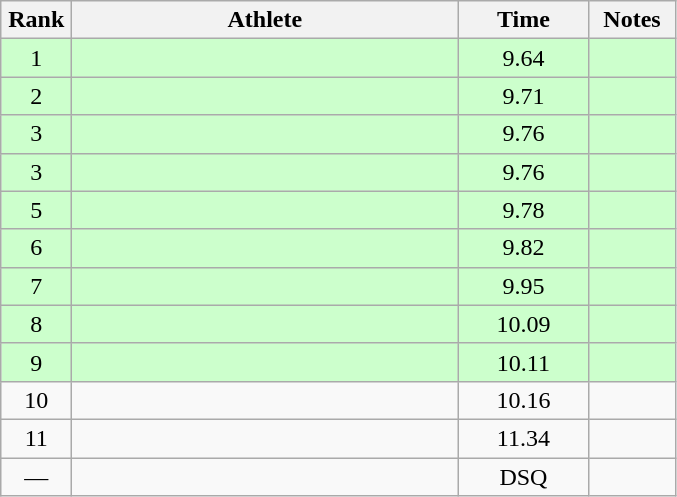<table class=wikitable style="text-align:center">
<tr>
<th width=40>Rank</th>
<th width=250>Athlete</th>
<th width=80>Time</th>
<th width=50>Notes</th>
</tr>
<tr bgcolor="ccffcc">
<td>1</td>
<td align=left></td>
<td>9.64</td>
<td></td>
</tr>
<tr bgcolor="ccffcc">
<td>2</td>
<td align=left></td>
<td>9.71</td>
<td></td>
</tr>
<tr bgcolor="ccffcc">
<td>3</td>
<td align=left></td>
<td>9.76</td>
<td></td>
</tr>
<tr bgcolor="ccffcc">
<td>3</td>
<td align=left></td>
<td>9.76</td>
<td></td>
</tr>
<tr bgcolor="ccffcc">
<td>5</td>
<td align=left></td>
<td>9.78</td>
<td></td>
</tr>
<tr bgcolor="ccffcc">
<td>6</td>
<td align=left></td>
<td>9.82</td>
<td></td>
</tr>
<tr bgcolor="ccffcc">
<td>7</td>
<td align=left></td>
<td>9.95</td>
<td></td>
</tr>
<tr bgcolor="ccffcc">
<td>8</td>
<td align=left></td>
<td>10.09</td>
<td></td>
</tr>
<tr bgcolor="ccffcc">
<td>9</td>
<td align=left></td>
<td>10.11</td>
<td></td>
</tr>
<tr>
<td>10</td>
<td align=left></td>
<td>10.16</td>
<td></td>
</tr>
<tr>
<td>11</td>
<td align=left></td>
<td>11.34</td>
<td></td>
</tr>
<tr>
<td>—</td>
<td align=left></td>
<td>DSQ</td>
<td></td>
</tr>
</table>
